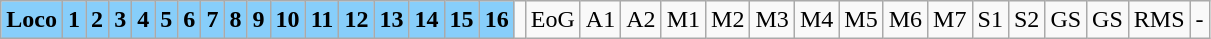<table class="wikitable plainrowheaders unsortable" style="text-align:center">
<tr>
<th scope="col" rowspan="1" style="background:lightskyblue;">Loco</th>
<th scope="col" rowspan="1" style="background:lightskyblue;">1</th>
<th scope="col" rowspan="1" style="background:lightskyblue;">2</th>
<th rowspan="1" scope="col" style="background:lightskyblue;">3</th>
<th rowspan="1" scope="col" style="background:lightskyblue;">4</th>
<th rowspan="1" scope="col" style="background:lightskyblue;">5</th>
<th rowspan="1" scope="col" style="background:lightskyblue;">6</th>
<th rowspan="1" scope="col" style="background:lightskyblue;">7</th>
<th rowspan="1" scope="col" style="background:lightskyblue;">8</th>
<th rowspan="1" scope="col" style="background:lightskyblue;">9</th>
<th rowspan="1" scope="col" style="background:lightskyblue;">10</th>
<th rowspan="1" scope="col" style="background:lightskyblue;">11</th>
<th rowspan="1" scope="col" style="background:lightskyblue;">12</th>
<th rowspan="1" scope="col" style="background:lightskyblue;">13</th>
<th rowspan="1" scope="col" style="background:lightskyblue;">14</th>
<th rowspan="1" scope="col" style="background:lightskyblue;">15</th>
<th rowspan="1" scope="col" style="background:lightskyblue;">16</th>
<td></td>
<td>EoG</td>
<td>A1</td>
<td>A2</td>
<td>M1</td>
<td>M2</td>
<td>M3</td>
<td>M4</td>
<td>M5</td>
<td>M6</td>
<td>M7</td>
<td>S1</td>
<td>S2</td>
<td>GS</td>
<td>GS</td>
<td>RMS</td>
<td SLR>-</td>
</tr>
</table>
